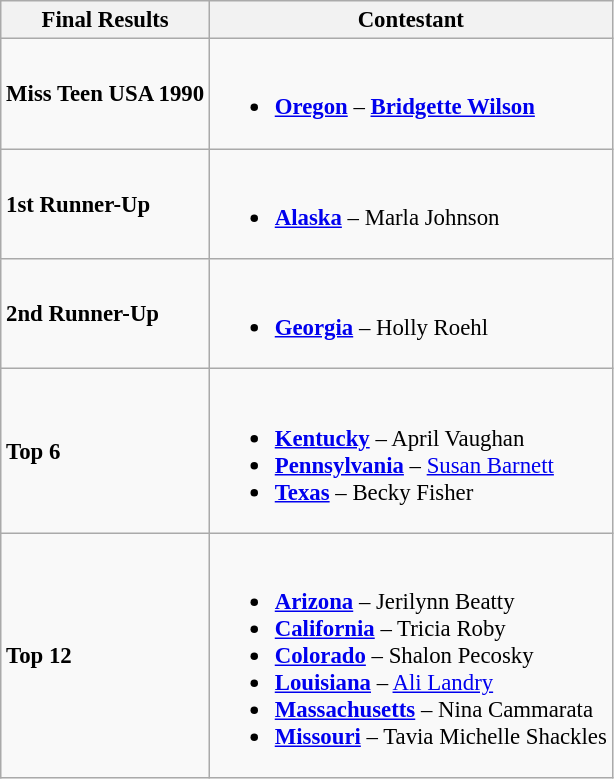<table class="wikitable sortable" style="font-size:95%;">
<tr>
<th>Final Results</th>
<th>Contestant</th>
</tr>
<tr>
<td><strong>Miss Teen USA 1990</strong></td>
<td><br><ul><li><strong> <a href='#'>Oregon</a></strong> – <strong><a href='#'>Bridgette Wilson</a></strong></li></ul></td>
</tr>
<tr>
<td><strong>1st Runner-Up</strong></td>
<td><br><ul><li><strong> <a href='#'>Alaska</a></strong> – Marla Johnson</li></ul></td>
</tr>
<tr>
<td><strong>2nd Runner-Up</strong></td>
<td><br><ul><li><strong> <a href='#'>Georgia</a></strong> – Holly Roehl</li></ul></td>
</tr>
<tr>
<td><strong>Top 6</strong></td>
<td><br><ul><li><strong> <a href='#'>Kentucky</a></strong> – April Vaughan</li><li><strong> <a href='#'>Pennsylvania</a></strong> – <a href='#'>Susan Barnett</a></li><li><strong> <a href='#'>Texas</a></strong> – Becky Fisher</li></ul></td>
</tr>
<tr>
<td><strong>Top 12</strong></td>
<td><br><ul><li><strong> <a href='#'>Arizona</a></strong> – Jerilynn Beatty</li><li><strong> <a href='#'>California</a></strong> – Tricia Roby</li><li><strong> <a href='#'>Colorado</a></strong> – Shalon Pecosky</li><li><strong> <a href='#'>Louisiana</a></strong> – <a href='#'>Ali Landry</a></li><li><strong> <a href='#'>Massachusetts</a></strong> – Nina Cammarata</li><li><strong> <a href='#'>Missouri</a></strong> – Tavia Michelle Shackles</li></ul></td>
</tr>
</table>
